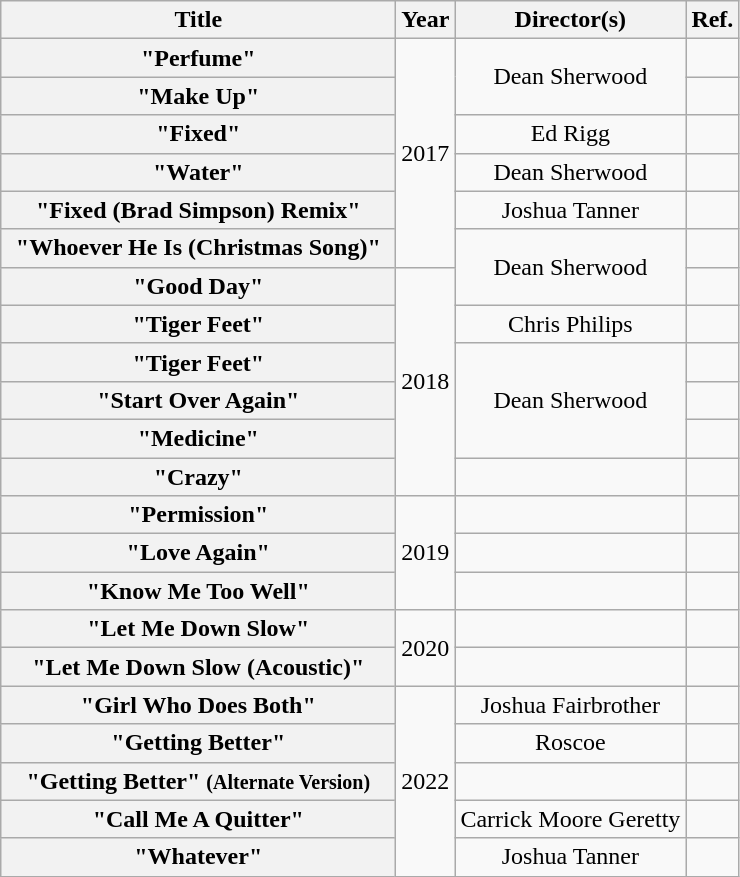<table class="wikitable plainrowheaders" style="text-align:center;">
<tr>
<th scope="col" style="width:16em;">Title</th>
<th scope="col" style="width:1em;">Year</th>
<th scope="col">Director(s)</th>
<th scope="col">Ref.</th>
</tr>
<tr>
<th scope="row">"Perfume"</th>
<td rowspan="6">2017</td>
<td rowspan="2">Dean Sherwood</td>
<td></td>
</tr>
<tr>
<th scope="row">"Make Up"</th>
<td></td>
</tr>
<tr>
<th scope="row">"Fixed"</th>
<td>Ed Rigg</td>
<td></td>
</tr>
<tr>
<th scope="row">"Water"</th>
<td>Dean Sherwood</td>
<td></td>
</tr>
<tr>
<th scope="row">"Fixed (Brad Simpson) Remix"</th>
<td>Joshua Tanner</td>
<td></td>
</tr>
<tr>
<th scope="row">"Whoever He Is (Christmas Song)"</th>
<td rowspan="2">Dean Sherwood</td>
<td></td>
</tr>
<tr>
<th scope="row">"Good Day"</th>
<td rowspan="6">2018</td>
<td></td>
</tr>
<tr>
<th scope="row">"Tiger Feet" </th>
<td>Chris Philips</td>
<td></td>
</tr>
<tr>
<th scope="row">"Tiger Feet"</th>
<td rowspan="3">Dean Sherwood</td>
<td></td>
</tr>
<tr>
<th scope="row">"Start Over Again"</th>
<td></td>
</tr>
<tr>
<th scope="row">"Medicine"</th>
<td></td>
</tr>
<tr>
<th scope="row">"Crazy"</th>
<td></td>
<td></td>
</tr>
<tr>
<th scope="row">"Permission"</th>
<td rowspan="3">2019</td>
<td></td>
<td></td>
</tr>
<tr>
<th scope="row">"Love Again"</th>
<td></td>
<td></td>
</tr>
<tr>
<th scope="row">"Know Me Too Well"</th>
<td></td>
<td></td>
</tr>
<tr>
<th scope="row">"Let Me Down Slow"</th>
<td rowspan="2">2020</td>
<td></td>
<td></td>
</tr>
<tr>
<th scope="row">"Let Me Down Slow (Acoustic)"</th>
<td></td>
<td></td>
</tr>
<tr>
<th scope="row">"Girl Who Does Both"</th>
<td rowspan="5">2022</td>
<td>Joshua Fairbrother</td>
<td></td>
</tr>
<tr>
<th scope="row">"Getting Better"</th>
<td>Roscoe</td>
<td></td>
</tr>
<tr>
<th scope="row">"Getting Better" <small>(Alternate Version)</small></th>
<td></td>
<td></td>
</tr>
<tr>
<th scope="row">"Call Me A Quitter"</th>
<td>Carrick Moore Geretty</td>
<td></td>
</tr>
<tr>
<th scope="row">"Whatever"</th>
<td>Joshua Tanner</td>
<td></td>
</tr>
</table>
